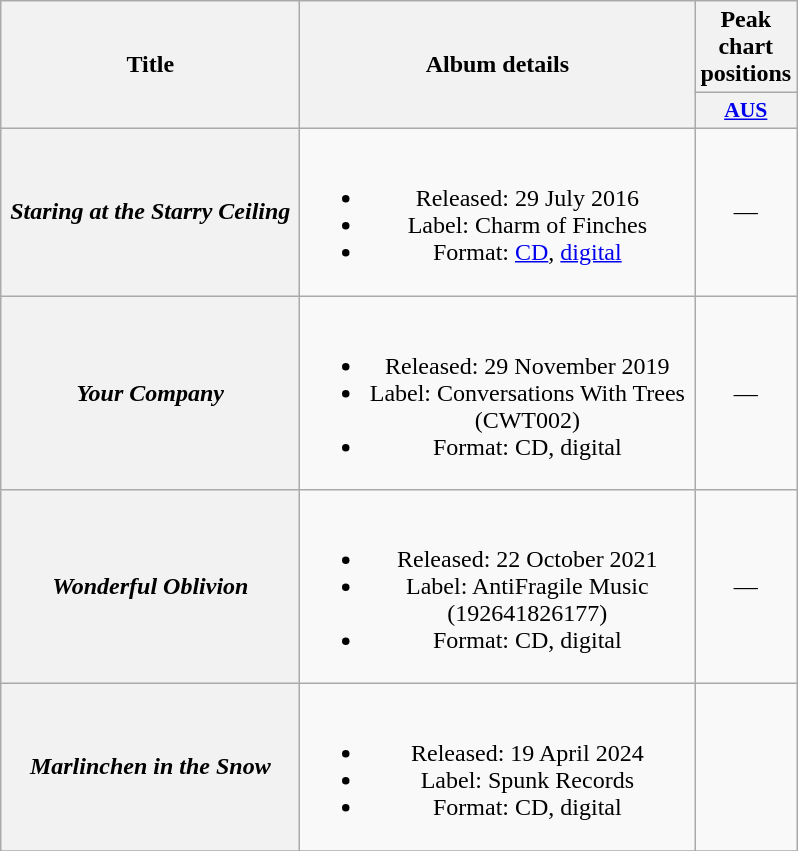<table class="wikitable plainrowheaders" style="text-align:center;" border="1">
<tr>
<th scope="col" rowspan="2" style="width:12em;">Title</th>
<th scope="col" rowspan="2" style="width:16em;">Album details</th>
<th scope="col" colspan="1">Peak chart positions</th>
</tr>
<tr>
<th scope="col" style="width:2.2em;font-size:90%;"><a href='#'>AUS</a><br></th>
</tr>
<tr>
<th scope="row"><em>Staring at the Starry Ceiling</em></th>
<td><br><ul><li>Released: 29 July 2016</li><li>Label: Charm of Finches</li><li>Format: <a href='#'>CD</a>, <a href='#'>digital</a></li></ul></td>
<td>—</td>
</tr>
<tr>
<th scope="row"><em>Your Company</em></th>
<td><br><ul><li>Released: 29 November 2019</li><li>Label: Conversations With Trees (CWT002)</li><li>Format: CD, digital</li></ul></td>
<td>—</td>
</tr>
<tr>
<th scope="row"><em>Wonderful Oblivion</em></th>
<td><br><ul><li>Released: 22 October 2021</li><li>Label: AntiFragile Music (192641826177)</li><li>Format: CD, digital</li></ul></td>
<td>—</td>
</tr>
<tr>
<th scope="row"><em>Marlinchen in the Snow</em></th>
<td><br><ul><li>Released: 19 April 2024</li><li>Label: Spunk Records</li><li>Format: CD, digital</li></ul></td>
<td></td>
</tr>
<tr>
</tr>
</table>
